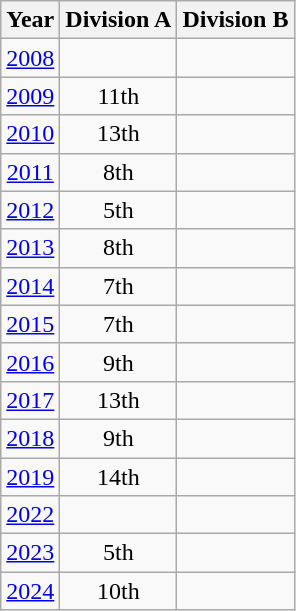<table class="wikitable" style="text-align:center">
<tr>
<th>Year</th>
<th>Division A</th>
<th>Division B</th>
</tr>
<tr>
<td><a href='#'>2008</a></td>
<td></td>
<td></td>
</tr>
<tr>
<td><a href='#'>2009</a></td>
<td>11th</td>
<td></td>
</tr>
<tr>
<td><a href='#'>2010</a></td>
<td>13th</td>
<td></td>
</tr>
<tr>
<td><a href='#'>2011</a></td>
<td>8th</td>
<td></td>
</tr>
<tr>
<td><a href='#'>2012</a></td>
<td>5th</td>
<td></td>
</tr>
<tr>
<td><a href='#'>2013</a></td>
<td>8th</td>
<td></td>
</tr>
<tr>
<td><a href='#'>2014</a></td>
<td>7th</td>
<td></td>
</tr>
<tr>
<td><a href='#'>2015</a></td>
<td>7th</td>
<td></td>
</tr>
<tr>
<td><a href='#'>2016</a></td>
<td>9th</td>
<td></td>
</tr>
<tr>
<td><a href='#'>2017</a></td>
<td>13th</td>
<td></td>
</tr>
<tr>
<td><a href='#'>2018</a></td>
<td>9th</td>
<td></td>
</tr>
<tr>
<td><a href='#'>2019</a></td>
<td>14th</td>
<td></td>
</tr>
<tr>
<td><a href='#'>2022</a></td>
<td></td>
<td></td>
</tr>
<tr>
<td><a href='#'>2023</a></td>
<td>5th</td>
<td></td>
</tr>
<tr>
<td><a href='#'>2024</a></td>
<td>10th</td>
<td></td>
</tr>
</table>
